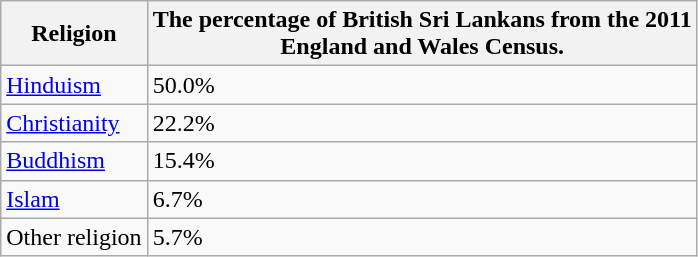<table class="wikitable">
<tr>
<th>Religion</th>
<th>The percentage of British Sri Lankans from the 2011 <br> England and Wales Census.</th>
</tr>
<tr>
<td> <a href='#'>Hinduism</a></td>
<td>50.0%</td>
</tr>
<tr>
<td> <a href='#'>Christianity</a></td>
<td>22.2%</td>
</tr>
<tr>
<td> <a href='#'>Buddhism</a></td>
<td>15.4%</td>
</tr>
<tr>
<td> <a href='#'>Islam</a></td>
<td>6.7%</td>
</tr>
<tr>
<td>Other religion</td>
<td>5.7%</td>
</tr>
</table>
